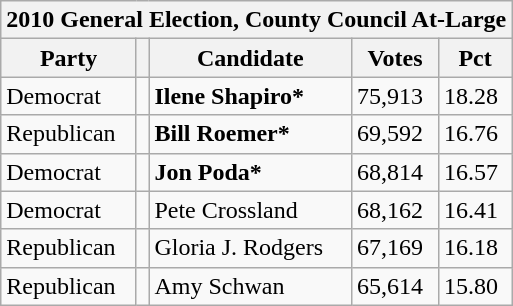<table class="wikitable mw-collapsible mw-collapsed">
<tr>
<th colspan="5">2010 General Election, County Council At-Large</th>
</tr>
<tr>
<th>Party</th>
<th></th>
<th>Candidate</th>
<th>Votes</th>
<th>Pct</th>
</tr>
<tr>
<td>Democrat</td>
<td></td>
<td><strong>Ilene Shapiro*</strong></td>
<td>75,913</td>
<td>18.28</td>
</tr>
<tr>
<td>Republican</td>
<td></td>
<td><strong>Bill Roemer*</strong></td>
<td>69,592</td>
<td>16.76</td>
</tr>
<tr>
<td>Democrat</td>
<td></td>
<td><strong>Jon Poda*</strong></td>
<td>68,814</td>
<td>16.57</td>
</tr>
<tr>
<td>Democrat</td>
<td></td>
<td>Pete Crossland</td>
<td>68,162</td>
<td>16.41</td>
</tr>
<tr>
<td>Republican</td>
<td></td>
<td>Gloria J. Rodgers</td>
<td>67,169</td>
<td>16.18</td>
</tr>
<tr>
<td>Republican</td>
<td></td>
<td>Amy Schwan</td>
<td>65,614</td>
<td>15.80</td>
</tr>
</table>
